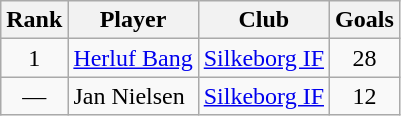<table class="wikitable" style="text-align:center">
<tr>
<th>Rank</th>
<th>Player</th>
<th>Club</th>
<th>Goals</th>
</tr>
<tr>
<td>1</td>
<td align="left"> <a href='#'>Herluf Bang</a></td>
<td align="left"><a href='#'>Silkeborg IF</a></td>
<td>28</td>
</tr>
<tr>
<td>—</td>
<td align="left"> Jan Nielsen</td>
<td align="left"><a href='#'>Silkeborg IF</a></td>
<td>12<br></td>
</tr>
</table>
